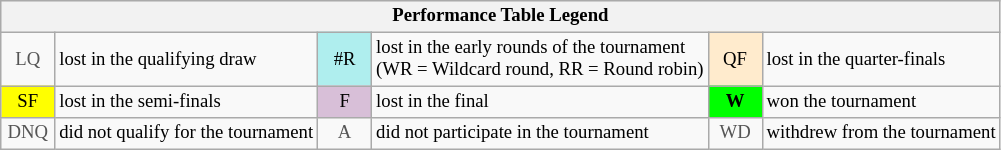<table class="wikitable" style="font-size:78%;">
<tr bgcolor="#efefef">
<th colspan="6">Performance Table Legend</th>
</tr>
<tr>
<td align="center" style="color:#555555;" width="30">LQ</td>
<td>lost in the qualifying draw</td>
<td align="center" style="background:#afeeee;">#R</td>
<td>lost in the early rounds of the tournament<br>(WR = Wildcard round, RR = Round robin)</td>
<td align="center" style="background:#ffebcd;">QF</td>
<td>lost in the quarter-finals</td>
</tr>
<tr>
<td align="center" style="background:yellow;">SF</td>
<td>lost in the semi-finals</td>
<td align="center" style="background:#D8BFD8;">F</td>
<td>lost in the final</td>
<td align="center" style="background:#00ff00;"><strong>W</strong></td>
<td>won the tournament</td>
</tr>
<tr>
<td align="center" style="color:#555555;" width="30">DNQ</td>
<td>did not qualify for the tournament</td>
<td align="center" style="color:#555555;" width="30">A</td>
<td>did not participate in the tournament</td>
<td align="center" style="color:#555555;" width="30">WD</td>
<td>withdrew from the tournament</td>
</tr>
</table>
